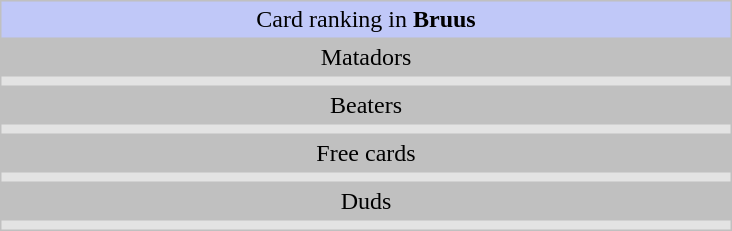<table cellpadding="3" style="float: left; background: #C0C0C0; margin-left: 1em; border-spacing: 1px;">
<tr align="center">
<td style="background: #c0c8f8; float:left" colspan="3" width="480">Card ranking in <strong>Bruus</strong></td>
</tr>
<tr align="center">
<td colspan="3">Matadors</td>
</tr>
<tr align="center">
<td colspan="4" style="background: #e3e3e3;">  </td>
</tr>
<tr align="center">
<td colspan="3">Beaters</td>
</tr>
<tr align="center">
<td colspan="4" style="background: #e3e3e3;">              </td>
</tr>
<tr align="center">
<td colspan="3">Free cards</td>
</tr>
<tr align="center">
<td colspan="4" style="background: #e3e3e3;">   </td>
</tr>
<tr align="center">
<td colspan="3">Duds</td>
</tr>
<tr align="center">
<td colspan="4" style="background: #e3e3e3;">             </td>
</tr>
</table>
